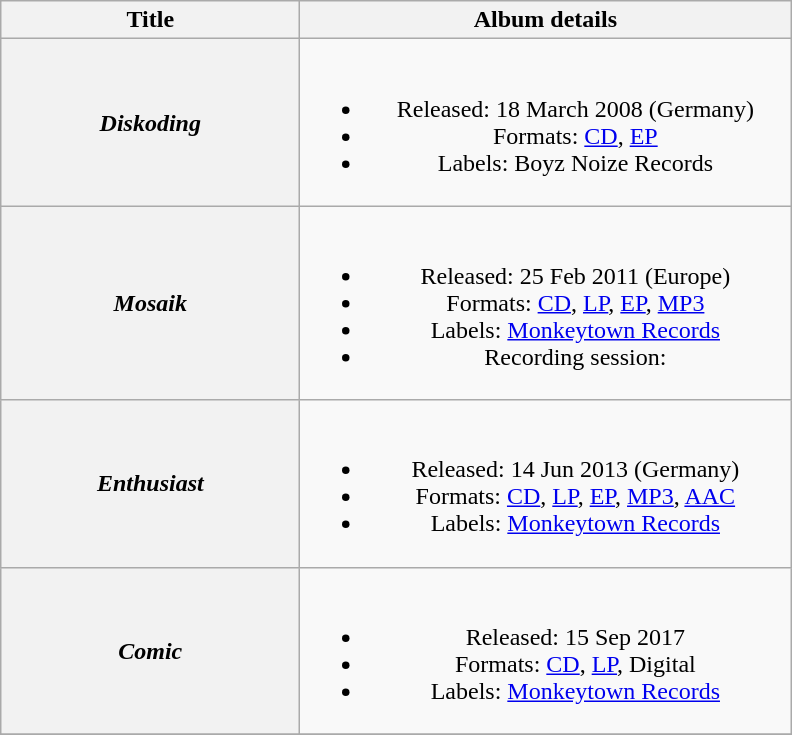<table class="wikitable plainrowheaders" style="text-align:center;">
<tr>
<th scope="col" style="width:12em;">Title</th>
<th scope="col" style="width:20em;">Album details</th>
</tr>
<tr>
<th scope="row"><em>Diskoding</em></th>
<td><br><ul><li>Released: 18 March 2008 <span>(Germany)</span></li><li>Formats: <a href='#'>CD</a>, <a href='#'>EP</a></li><li>Labels: Boyz Noize Records</li></ul></td>
</tr>
<tr>
<th scope="row"><em>Mosaik</em></th>
<td><br><ul><li>Released: 25 Feb 2011 <span>(Europe)</span></li><li>Formats: <a href='#'>CD</a>, <a href='#'>LP</a>, <a href='#'>EP</a>, <a href='#'>MP3</a></li><li>Labels: <a href='#'>Monkeytown Records</a></li><li>Recording session:</li></ul></td>
</tr>
<tr>
<th scope="row"><em>Enthusiast</em></th>
<td><br><ul><li>Released: 14 Jun 2013 <span>(Germany)</span></li><li>Formats: <a href='#'>CD</a>, <a href='#'>LP</a>, <a href='#'>EP</a>, <a href='#'>MP3</a>, <a href='#'>AAC</a></li><li>Labels: <a href='#'>Monkeytown Records</a></li></ul></td>
</tr>
<tr>
<th scope="row"><em>Comic</em></th>
<td><br><ul><li>Released: 15 Sep 2017<span></span></li><li>Formats: <a href='#'>CD</a>, <a href='#'>LP</a>, Digital</li><li>Labels: <a href='#'>Monkeytown Records</a></li></ul></td>
</tr>
<tr>
</tr>
</table>
